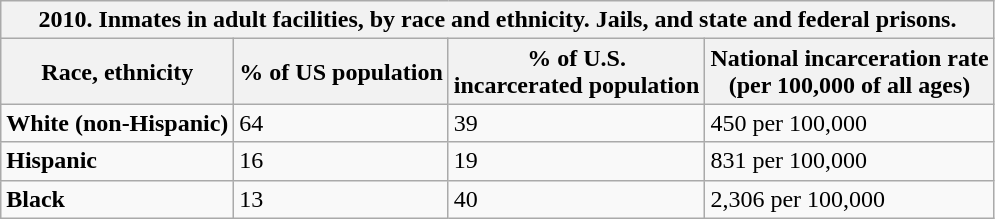<table class="wikitable">
<tr>
<th colspan="4"><strong>2010. Inmates in adult facilities, by race and ethnicity. Jails, and state and federal prisons.</strong></th>
</tr>
<tr>
<th>Race, ethnicity</th>
<th>% of US population</th>
<th>% of U.S. <br>incarcerated population</th>
<th>National incarceration rate<br>(per 100,000 of all ages)</th>
</tr>
<tr>
<td><strong>White (non-Hispanic)</strong></td>
<td>64</td>
<td>39</td>
<td>450 per 100,000</td>
</tr>
<tr>
<td><strong>Hispanic</strong></td>
<td>16</td>
<td>19</td>
<td>831 per 100,000</td>
</tr>
<tr>
<td><strong>Black</strong></td>
<td>13</td>
<td>40</td>
<td>2,306 per 100,000</td>
</tr>
</table>
